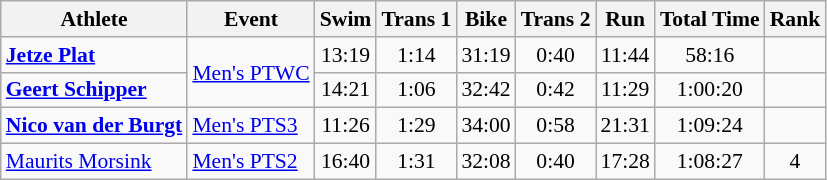<table class="wikitable" style="font-size:90%">
<tr>
<th>Athlete</th>
<th>Event</th>
<th>Swim</th>
<th>Trans 1</th>
<th>Bike</th>
<th>Trans 2</th>
<th>Run</th>
<th>Total Time</th>
<th>Rank</th>
</tr>
<tr align=center>
<td align=left><strong><a href='#'>Jetze Plat</a></strong></td>
<td align=left rowspan=2><a href='#'>Men's PTWC</a></td>
<td>13:19</td>
<td>1:14</td>
<td>31:19</td>
<td>0:40</td>
<td>11:44</td>
<td>58:16</td>
<td></td>
</tr>
<tr align=center>
<td align=left><strong><a href='#'>Geert Schipper</a></strong></td>
<td>14:21</td>
<td>1:06</td>
<td>32:42</td>
<td>0:42</td>
<td>11:29</td>
<td>1:00:20</td>
<td></td>
</tr>
<tr align=center>
<td align=left><strong><a href='#'>Nico van der Burgt</a></strong></td>
<td align=left><a href='#'>Men's PTS3</a></td>
<td>11:26</td>
<td>1:29</td>
<td>34:00</td>
<td>0:58</td>
<td>21:31</td>
<td>1:09:24</td>
<td></td>
</tr>
<tr align=center>
<td align=left><a href='#'>Maurits Morsink</a></td>
<td align=left><a href='#'>Men's PTS2</a></td>
<td>16:40</td>
<td>1:31</td>
<td>32:08</td>
<td>0:40</td>
<td>17:28</td>
<td>1:08:27</td>
<td>4</td>
</tr>
</table>
